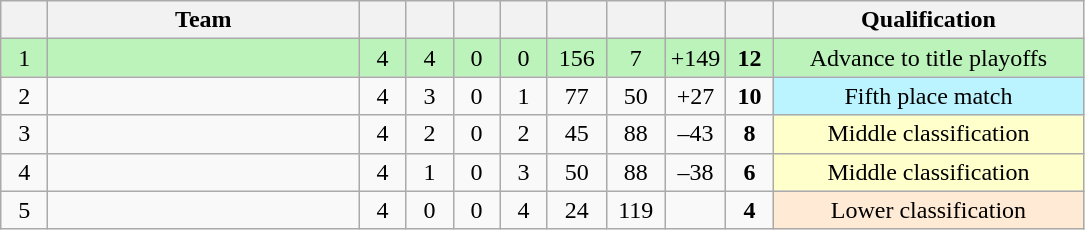<table class="wikitable" style="text-align:center;">
<tr>
<th style="width:1.5em;"></th>
<th style="width:12.5em">Team</th>
<th style="width:1.5em;"></th>
<th style="width:1.5em;"></th>
<th style="width:1.5em;"></th>
<th style="width:1.5em;"></th>
<th style="width:2.0em;"></th>
<th style="width:2.0em;"></th>
<th style="width:2.0em;"></th>
<th style="width:1.5em;"></th>
<th style="width:12.5em">Qualification</th>
</tr>
<tr bgcolor=#bbf3bb>
<td>1</td>
<td align=left></td>
<td>4</td>
<td>4</td>
<td>0</td>
<td>0</td>
<td>156</td>
<td>7</td>
<td>+149</td>
<td><strong>12</strong></td>
<td>Advance to title playoffs</td>
</tr>
<tr>
<td>2</td>
<td align=left></td>
<td>4</td>
<td>3</td>
<td>0</td>
<td>1</td>
<td>77</td>
<td>50</td>
<td>+27</td>
<td><strong>10</strong></td>
<td bgcolor=#bbf3ff>Fifth place match</td>
</tr>
<tr>
<td>3</td>
<td align=left></td>
<td>4</td>
<td>2</td>
<td>0</td>
<td>2</td>
<td>45</td>
<td>88</td>
<td>–43</td>
<td><strong>8</strong></td>
<td bgcolor=#ffffcc>Middle classification</td>
</tr>
<tr>
<td>4</td>
<td align=left></td>
<td>4</td>
<td>1</td>
<td>0</td>
<td>3</td>
<td>50</td>
<td>88</td>
<td>–38</td>
<td><strong>6</strong></td>
<td bgcolor=#ffffcc>Middle classification</td>
</tr>
<tr>
<td>5</td>
<td align=left></td>
<td>4</td>
<td>0</td>
<td>0</td>
<td>4</td>
<td>24</td>
<td>119</td>
<td></td>
<td><strong>4</strong></td>
<td bgcolor=#feead5>Lower classification</td>
</tr>
</table>
